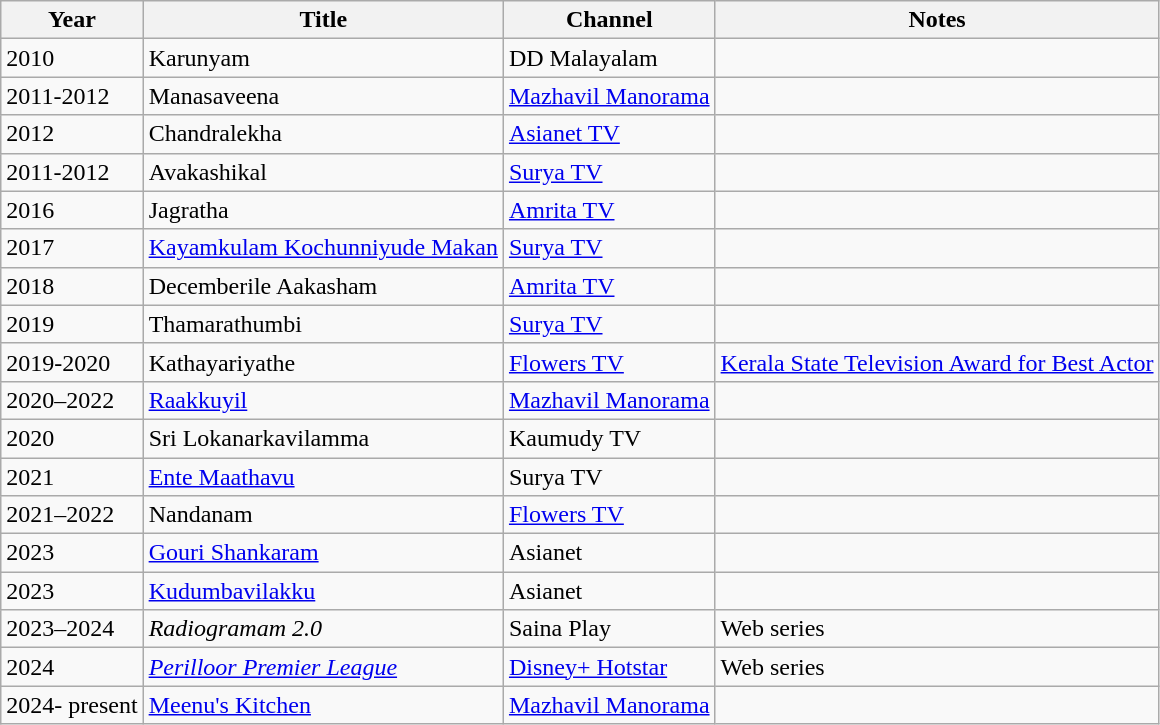<table class="wikitable">
<tr>
<th>Year</th>
<th>Title</th>
<th>Channel</th>
<th>Notes</th>
</tr>
<tr>
<td>2010</td>
<td>Karunyam</td>
<td>DD Malayalam</td>
<td></td>
</tr>
<tr>
<td>2011-2012</td>
<td>Manasaveena</td>
<td><a href='#'>Mazhavil Manorama</a></td>
<td></td>
</tr>
<tr>
<td>2012</td>
<td>Chandralekha</td>
<td><a href='#'>Asianet TV</a></td>
<td></td>
</tr>
<tr>
<td>2011-2012</td>
<td>Avakashikal</td>
<td><a href='#'>Surya TV</a></td>
<td></td>
</tr>
<tr>
<td>2016</td>
<td>Jagratha</td>
<td><a href='#'>Amrita TV</a></td>
<td></td>
</tr>
<tr>
<td>2017</td>
<td><a href='#'>Kayamkulam Kochunniyude Makan</a></td>
<td><a href='#'>Surya TV</a></td>
<td></td>
</tr>
<tr>
<td>2018</td>
<td>Decemberile Aakasham</td>
<td><a href='#'>Amrita TV</a></td>
<td></td>
</tr>
<tr>
<td>2019</td>
<td>Thamarathumbi</td>
<td><a href='#'>Surya TV</a></td>
<td></td>
</tr>
<tr>
<td>2019-2020</td>
<td>Kathayariyathe</td>
<td><a href='#'>Flowers TV</a></td>
<td> <a href='#'>Kerala State Television Award for Best Actor</a></td>
</tr>
<tr>
<td>2020–2022</td>
<td><a href='#'>Raakkuyil</a></td>
<td><a href='#'>Mazhavil Manorama</a></td>
<td></td>
</tr>
<tr>
<td>2020</td>
<td>Sri Lokanarkavilamma</td>
<td>Kaumudy TV</td>
<td></td>
</tr>
<tr>
<td>2021</td>
<td><a href='#'>Ente Maathavu</a></td>
<td>Surya TV</td>
<td></td>
</tr>
<tr>
<td>2021–2022</td>
<td>Nandanam</td>
<td><a href='#'>Flowers TV</a></td>
<td></td>
</tr>
<tr>
<td>2023</td>
<td><a href='#'>Gouri Shankaram</a></td>
<td>Asianet</td>
<td></td>
</tr>
<tr>
<td>2023</td>
<td><a href='#'>Kudumbavilakku</a></td>
<td>Asianet</td>
<td></td>
</tr>
<tr>
<td>2023–2024</td>
<td><em>Radiogramam 2.0</em></td>
<td>Saina Play</td>
<td>Web series</td>
</tr>
<tr>
<td>2024</td>
<td><em><a href='#'>Perilloor Premier League</a></em></td>
<td><a href='#'>Disney+ Hotstar</a></td>
<td>Web series </td>
</tr>
<tr>
<td>2024- present</td>
<td><a href='#'>Meenu's Kitchen</a></td>
<td><a href='#'>Mazhavil Manorama</a></td>
<td></td>
</tr>
</table>
